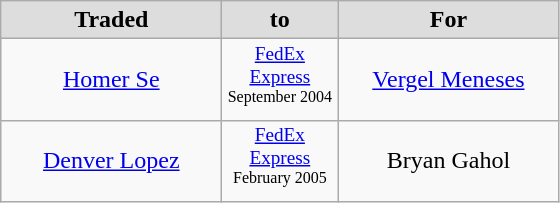<table class="wikitable" style="text-align: center">
<tr align="center" bgcolor="#dddddd">
<td style="width:140px"><strong>Traded</strong></td>
<td style="width:70px"><strong>to</strong></td>
<td style="width:140px"><strong>For</strong></td>
</tr>
<tr style="height:40px">
<td><a href='#'>Homer Se</a></td>
<td style="font-size: 80%"><a href='#'>FedEx Express</a> <sup> September 2004 </sup></td>
<td><a href='#'>Vergel Meneses</a></td>
</tr>
<tr style="height:40px">
<td><a href='#'>Denver Lopez</a></td>
<td style="font-size: 80%"><a href='#'>FedEx Express</a> <sup> February 2005 </sup></td>
<td>Bryan Gahol</td>
</tr>
</table>
